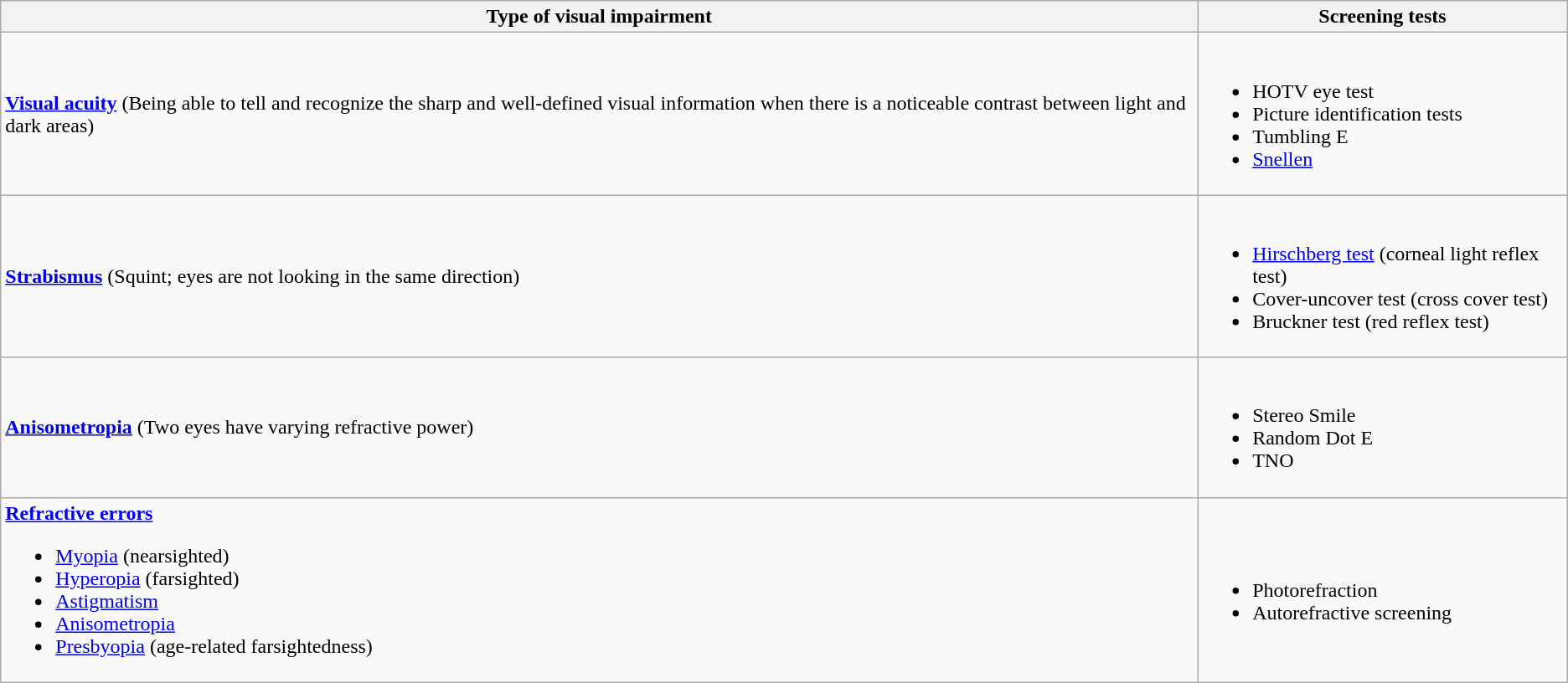<table class="wikitable">
<tr>
<th><strong>Type of visual impairment</strong></th>
<th><strong>Screening tests</strong></th>
</tr>
<tr>
<td><strong><a href='#'>Visual acuity</a></strong> (Being able to tell and recognize the sharp and well-defined visual information when there is a noticeable contrast between light and dark areas)</td>
<td><br><ul><li>HOTV eye test</li><li>Picture identification tests</li><li>Tumbling E</li><li><a href='#'>Snellen</a></li></ul></td>
</tr>
<tr>
<td><strong><a href='#'>Strabismus</a></strong> (Squint; eyes are not looking in the same direction)</td>
<td><br><ul><li><a href='#'>Hirschberg test</a> (corneal light reflex test)</li><li>Cover-uncover test (cross cover test)</li><li>Bruckner test (red reflex test)</li></ul></td>
</tr>
<tr>
<td><strong><a href='#'>Anisometropia</a></strong> (Two eyes have varying refractive power)</td>
<td><br><ul><li>Stereo Smile</li><li>Random Dot E</li><li>TNO</li></ul></td>
</tr>
<tr>
<td><strong><a href='#'>Refractive errors</a></strong><br><ul><li><a href='#'>Myopia</a> (nearsighted)</li><li><a href='#'>Hyperopia</a> (farsighted)</li><li><a href='#'>Astigmatism</a></li><li><a href='#'>Anisometropia</a></li><li><a href='#'>Presbyopia</a> (age-related farsightedness)</li></ul></td>
<td><br><ul><li>Photorefraction</li><li>Autorefractive screening</li></ul></td>
</tr>
</table>
